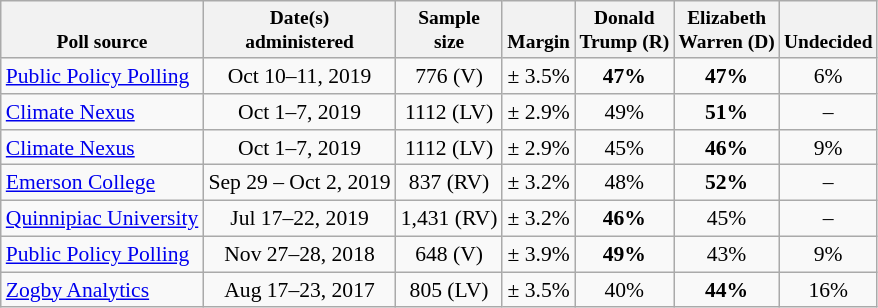<table class="wikitable" style="font-size:90%;text-align:center;">
<tr valign=bottom style="font-size:90%;">
<th>Poll source</th>
<th>Date(s)<br>administered</th>
<th>Sample<br>size</th>
<th>Margin<br></th>
<th>Donald<br>Trump (R)</th>
<th>Elizabeth<br>Warren (D)</th>
<th>Undecided</th>
</tr>
<tr>
<td style="text-align:left;"><a href='#'>Public Policy Polling</a></td>
<td>Oct 10–11, 2019</td>
<td>776 (V)</td>
<td>± 3.5%</td>
<td><strong>47%</strong></td>
<td><strong>47%</strong></td>
<td>6%</td>
</tr>
<tr>
<td style="text-align:left;"><a href='#'>Climate Nexus</a></td>
<td>Oct 1–7, 2019</td>
<td>1112 (LV)</td>
<td>± 2.9%</td>
<td>49%</td>
<td><strong>51%</strong></td>
<td>–</td>
</tr>
<tr>
<td style="text-align:left;"><a href='#'>Climate Nexus</a></td>
<td>Oct 1–7, 2019</td>
<td>1112 (LV)</td>
<td>± 2.9%</td>
<td>45%</td>
<td><strong>46%</strong></td>
<td>9%</td>
</tr>
<tr>
<td style="text-align:left;"><a href='#'>Emerson College</a></td>
<td>Sep 29 – Oct 2, 2019</td>
<td>837 (RV)</td>
<td>± 3.2%</td>
<td>48%</td>
<td><strong>52%</strong></td>
<td>–</td>
</tr>
<tr>
<td style="text-align:left;"><a href='#'>Quinnipiac University</a></td>
<td>Jul 17–22, 2019</td>
<td>1,431 (RV)</td>
<td>± 3.2%</td>
<td><strong>46%</strong></td>
<td>45%</td>
<td>–</td>
</tr>
<tr>
<td style="text-align:left;"><a href='#'>Public Policy Polling</a></td>
<td>Nov 27–28, 2018</td>
<td>648 (V)</td>
<td>± 3.9%</td>
<td><strong>49%</strong></td>
<td>43%</td>
<td>9%</td>
</tr>
<tr>
<td style="text-align:left;"><a href='#'>Zogby Analytics</a></td>
<td>Aug 17–23, 2017</td>
<td>805 (LV)</td>
<td>± 3.5%</td>
<td>40%</td>
<td><strong>44%</strong></td>
<td>16%</td>
</tr>
</table>
